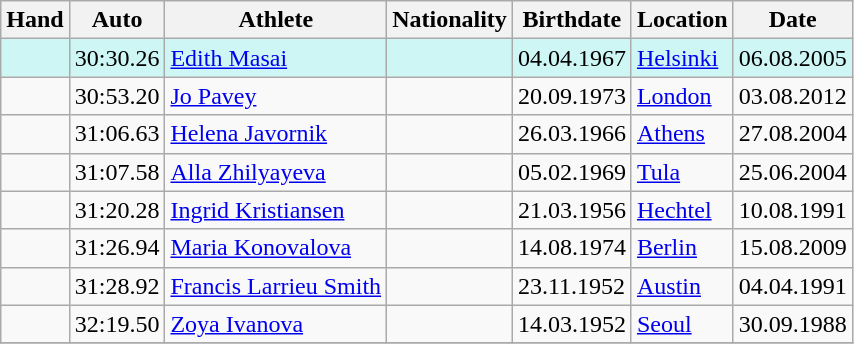<table class="wikitable">
<tr>
<th>Hand</th>
<th>Auto</th>
<th>Athlete</th>
<th>Nationality</th>
<th>Birthdate</th>
<th>Location</th>
<th>Date</th>
</tr>
<tr bgcolor=#CEF6F5>
<td></td>
<td>30:30.26</td>
<td><a href='#'>Edith Masai</a></td>
<td></td>
<td>04.04.1967</td>
<td><a href='#'>Helsinki</a></td>
<td>06.08.2005</td>
</tr>
<tr>
<td></td>
<td>30:53.20</td>
<td><a href='#'>Jo Pavey</a></td>
<td></td>
<td>20.09.1973</td>
<td><a href='#'>London</a></td>
<td>03.08.2012</td>
</tr>
<tr>
<td></td>
<td>31:06.63</td>
<td><a href='#'>Helena Javornik</a></td>
<td></td>
<td>26.03.1966</td>
<td><a href='#'>Athens</a></td>
<td>27.08.2004</td>
</tr>
<tr>
<td></td>
<td>31:07.58</td>
<td><a href='#'>Alla Zhilyayeva</a></td>
<td></td>
<td>05.02.1969</td>
<td><a href='#'>Tula</a></td>
<td>25.06.2004</td>
</tr>
<tr>
<td></td>
<td>31:20.28</td>
<td><a href='#'>Ingrid Kristiansen</a></td>
<td></td>
<td>21.03.1956</td>
<td><a href='#'>Hechtel</a></td>
<td>10.08.1991</td>
</tr>
<tr>
<td></td>
<td>31:26.94</td>
<td><a href='#'>Maria Konovalova</a></td>
<td></td>
<td>14.08.1974</td>
<td><a href='#'>Berlin</a></td>
<td>15.08.2009</td>
</tr>
<tr>
<td></td>
<td>31:28.92</td>
<td><a href='#'>Francis Larrieu Smith</a></td>
<td></td>
<td>23.11.1952</td>
<td><a href='#'>Austin</a></td>
<td>04.04.1991</td>
</tr>
<tr>
<td></td>
<td>32:19.50</td>
<td><a href='#'>Zoya Ivanova</a></td>
<td></td>
<td>14.03.1952</td>
<td><a href='#'>Seoul</a></td>
<td>30.09.1988</td>
</tr>
<tr>
</tr>
</table>
